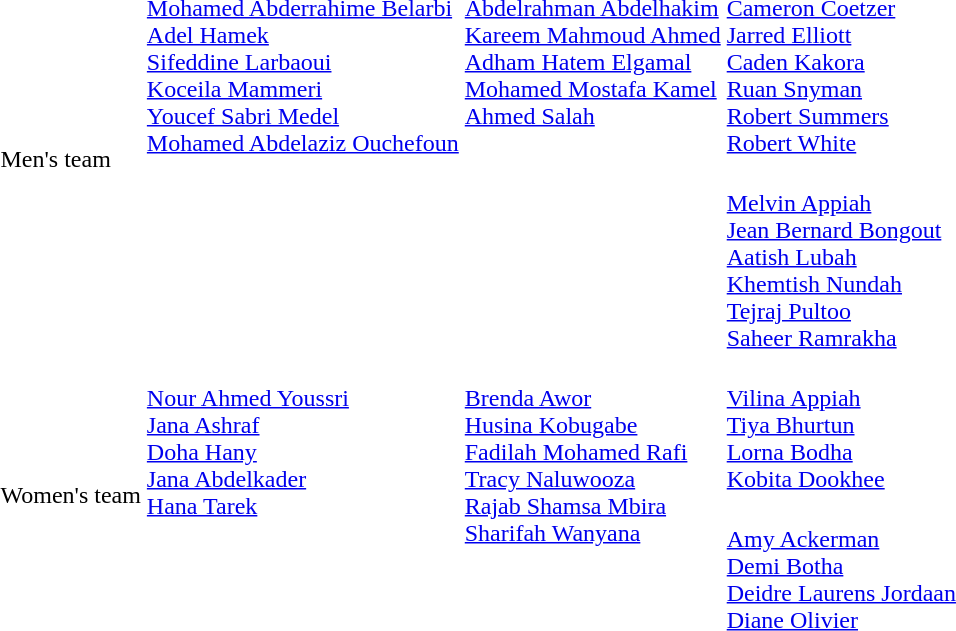<table>
<tr>
<td rowspan=2;align="left">Men's team</td>
<td rowspan=2;align="left" valign="top"><br><a href='#'>Mohamed Abderrahime Belarbi</a><br><a href='#'>Adel Hamek</a><br><a href='#'>Sifeddine Larbaoui</a><br><a href='#'>Koceila Mammeri</a><br><a href='#'>Youcef Sabri Medel</a><br><a href='#'>Mohamed Abdelaziz Ouchefoun</a></td>
<td rowspan=2;align="left" valign="top"><br><a href='#'>Abdelrahman Abdelhakim</a><br><a href='#'>Kareem Mahmoud Ahmed</a><br><a href='#'>Adham Hatem Elgamal</a><br><a href='#'>Mohamed Mostafa Kamel</a><br><a href='#'>Ahmed Salah</a></td>
<td align="left"><br><a href='#'>Cameron Coetzer</a><br><a href='#'>Jarred Elliott</a><br><a href='#'>Caden Kakora</a><br><a href='#'>Ruan Snyman</a><br><a href='#'>Robert Summers</a><br><a href='#'>Robert White</a></td>
</tr>
<tr>
<td align="left"><br><a href='#'>Melvin Appiah</a><br><a href='#'>Jean Bernard Bongout</a><br><a href='#'>Aatish Lubah</a><br><a href='#'>Khemtish Nundah</a><br><a href='#'>Tejraj Pultoo</a><br><a href='#'>Saheer Ramrakha</a></td>
</tr>
<tr>
<td rowspan=2;align="left">Women's team</td>
<td rowspan=2;align="left" valign="top"><br><a href='#'>Nour Ahmed Youssri</a><br><a href='#'>Jana Ashraf</a><br><a href='#'>Doha Hany</a><br><a href='#'>Jana Abdelkader</a><br><a href='#'>Hana Tarek</a></td>
<td rowspan=2;align="left" valign="top"><br><a href='#'>Brenda Awor</a><br><a href='#'>Husina Kobugabe</a><br><a href='#'>Fadilah Mohamed Rafi</a><br><a href='#'>Tracy Naluwooza</a><br><a href='#'>Rajab Shamsa Mbira</a><br><a href='#'>Sharifah Wanyana</a></td>
<td align="left"><br><a href='#'>Vilina Appiah</a><br><a href='#'>Tiya Bhurtun</a><br><a href='#'>Lorna Bodha</a><br><a href='#'>Kobita Dookhee</a></td>
</tr>
<tr>
<td align="left"><br><a href='#'>Amy Ackerman</a><br><a href='#'>Demi Botha</a><br><a href='#'>Deidre Laurens Jordaan</a><br><a href='#'>Diane Olivier</a></td>
</tr>
</table>
